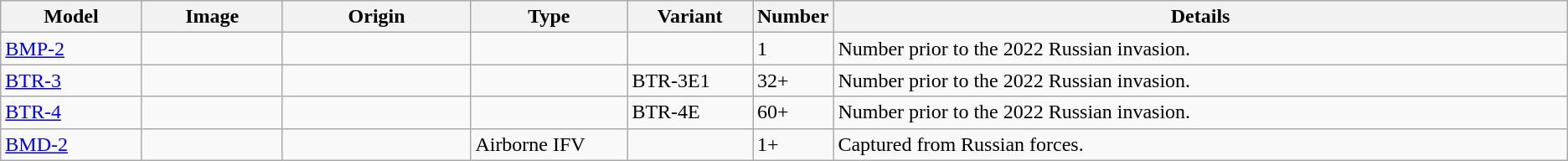<table class="wikitable">
<tr>
<th style="width:9%;">Model</th>
<th style="width:9%;">Image</th>
<th style="width:12%;">Origin</th>
<th style="width:10%;">Type</th>
<th style="width:8%;">Variant</th>
<th style="width:5%;">Number</th>
<th>Details</th>
</tr>
<tr>
<td><a href='#'>BMP-2</a></td>
<td></td>
<td></td>
<td></td>
<td></td>
<td>1</td>
<td>Number prior to the 2022 Russian invasion.</td>
</tr>
<tr>
<td><a href='#'>BTR-3</a></td>
<td></td>
<td></td>
<td></td>
<td>BTR-3E1</td>
<td>32+</td>
<td>Number prior to the 2022 Russian invasion.</td>
</tr>
<tr>
<td><a href='#'>BTR-4</a></td>
<td></td>
<td></td>
<td></td>
<td>BTR-4E</td>
<td>60+</td>
<td>Number prior to the 2022 Russian invasion.</td>
</tr>
<tr>
<td><a href='#'>BMD-2</a></td>
<td></td>
<td></td>
<td>Airborne IFV</td>
<td></td>
<td>1+</td>
<td>Captured from Russian forces.</td>
</tr>
</table>
